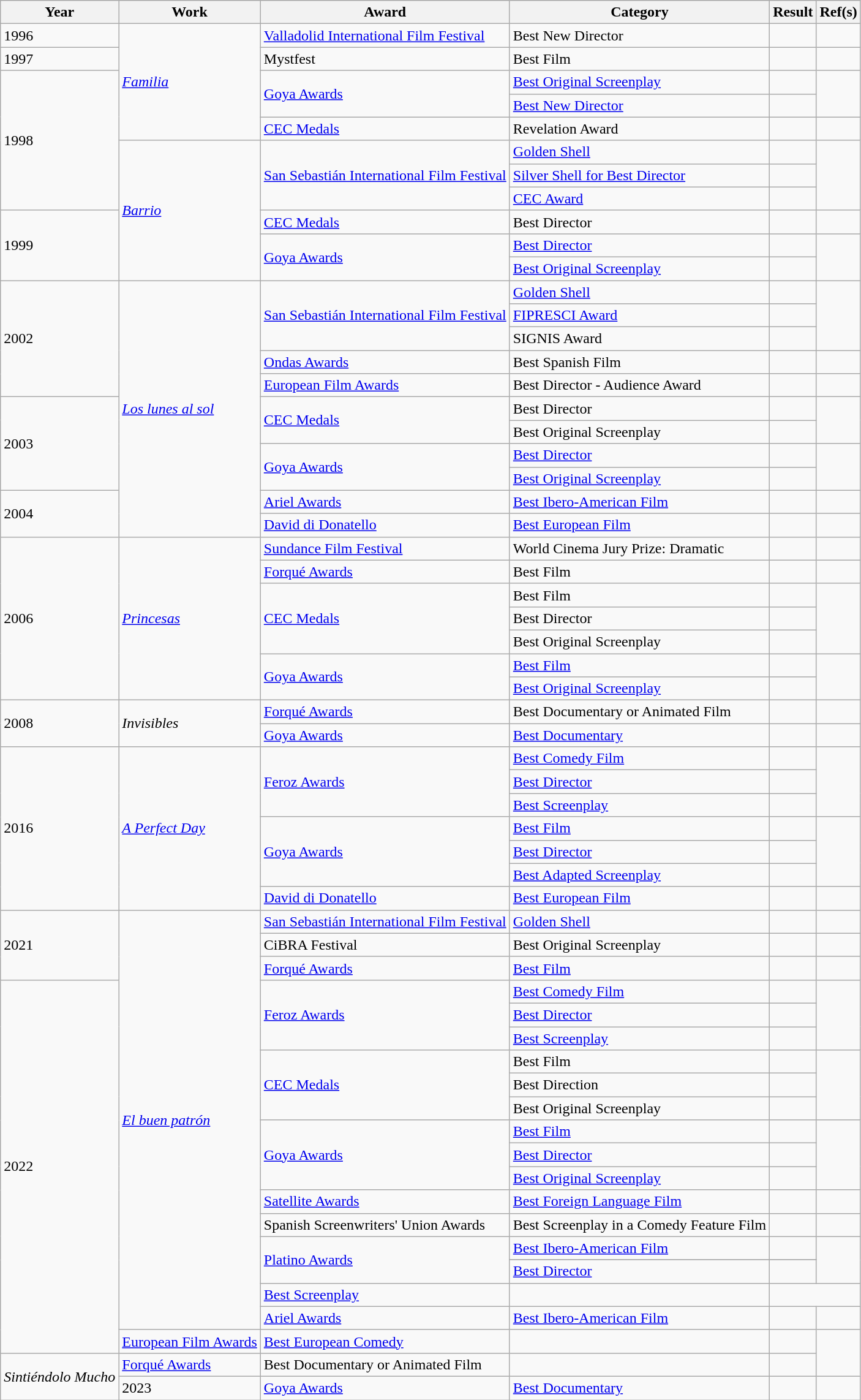<table class="wikitable">
<tr>
<th>Year</th>
<th>Work</th>
<th>Award</th>
<th>Category</th>
<th>Result</th>
<th>Ref(s)</th>
</tr>
<tr>
<td>1996</td>
<td rowspan=5><em><a href='#'>Familia</a></em></td>
<td><a href='#'>Valladolid International Film Festival</a></td>
<td>Best New Director</td>
<td></td>
<td></td>
</tr>
<tr>
<td>1997</td>
<td>Mystfest</td>
<td>Best Film</td>
<td></td>
<td></td>
</tr>
<tr>
<td rowspan=6>1998</td>
<td rowspan=2><a href='#'>Goya Awards</a></td>
<td><a href='#'>Best Original Screenplay</a></td>
<td></td>
<td rowspan = "2"></td>
</tr>
<tr>
<td><a href='#'>Best New Director</a></td>
<td></td>
</tr>
<tr>
<td><a href='#'>CEC Medals</a></td>
<td>Revelation Award</td>
<td></td>
<td></td>
</tr>
<tr>
<td rowspan=6><em><a href='#'>Barrio</a></em></td>
<td rowspan=3><a href='#'>San Sebastián International Film Festival</a></td>
<td><a href='#'>Golden Shell</a></td>
<td></td>
<td rowspan=3></td>
</tr>
<tr>
<td><a href='#'>Silver Shell for Best Director</a></td>
<td></td>
</tr>
<tr>
<td><a href='#'>CEC Award</a></td>
<td></td>
</tr>
<tr>
<td rowspan=3>1999</td>
<td><a href='#'>CEC Medals</a></td>
<td>Best Director</td>
<td></td>
<td></td>
</tr>
<tr>
<td rowspan=2><a href='#'>Goya Awards</a></td>
<td><a href='#'>Best Director</a></td>
<td></td>
<td rowspan = "2"></td>
</tr>
<tr>
<td><a href='#'>Best Original Screenplay</a></td>
<td></td>
</tr>
<tr>
<td rowspan=5>2002</td>
<td rowspan=11><em><a href='#'>Los lunes al sol</a></em></td>
<td rowspan=3><a href='#'>San Sebastián International Film Festival</a></td>
<td><a href='#'>Golden Shell</a></td>
<td></td>
<td rowspan=3></td>
</tr>
<tr>
<td><a href='#'>FIPRESCI Award</a></td>
<td></td>
</tr>
<tr>
<td>SIGNIS Award</td>
<td></td>
</tr>
<tr>
<td><a href='#'>Ondas Awards</a></td>
<td>Best Spanish Film</td>
<td></td>
<td></td>
</tr>
<tr>
<td><a href='#'>European Film Awards</a></td>
<td>Best Director - Audience Award</td>
<td></td>
<td></td>
</tr>
<tr>
<td rowspan=4>2003</td>
<td rowspan=2><a href='#'>CEC Medals</a></td>
<td>Best Director</td>
<td></td>
<td rowspan=2></td>
</tr>
<tr>
<td>Best Original Screenplay</td>
<td></td>
</tr>
<tr>
<td rowspan=2><a href='#'>Goya Awards</a></td>
<td><a href='#'>Best Director</a></td>
<td></td>
<td rowspan = "2"></td>
</tr>
<tr>
<td><a href='#'>Best Original Screenplay</a></td>
<td></td>
</tr>
<tr>
<td rowspan=2>2004</td>
<td><a href='#'>Ariel Awards</a></td>
<td><a href='#'>Best Ibero-American Film</a></td>
<td></td>
<td></td>
</tr>
<tr>
<td><a href='#'>David di Donatello</a></td>
<td><a href='#'>Best European Film</a></td>
<td></td>
<td></td>
</tr>
<tr>
<td rowspan=7>2006</td>
<td rowspan=7><em><a href='#'>Princesas</a></em></td>
<td><a href='#'>Sundance Film Festival</a></td>
<td>World Cinema Jury Prize: Dramatic</td>
<td></td>
<td></td>
</tr>
<tr>
<td><a href='#'>Forqué Awards</a></td>
<td>Best Film</td>
<td></td>
<td></td>
</tr>
<tr>
<td rowspan=3><a href='#'>CEC Medals</a></td>
<td>Best Film</td>
<td></td>
<td rowspan=3></td>
</tr>
<tr>
<td>Best Director</td>
<td></td>
</tr>
<tr>
<td>Best Original Screenplay</td>
<td></td>
</tr>
<tr>
<td rowspan=2><a href='#'>Goya Awards</a></td>
<td><a href='#'>Best Film</a></td>
<td></td>
<td rowspan = "2"></td>
</tr>
<tr>
<td><a href='#'>Best Original Screenplay</a></td>
<td></td>
</tr>
<tr>
<td rowspan=2>2008</td>
<td rowspan=2><em>Invisibles</em></td>
<td><a href='#'>Forqué Awards</a></td>
<td>Best Documentary or Animated Film</td>
<td></td>
<td></td>
</tr>
<tr>
<td><a href='#'>Goya Awards</a></td>
<td><a href='#'>Best Documentary</a></td>
<td></td>
<td></td>
</tr>
<tr>
<td rowspan=7>2016</td>
<td rowspan=7><em><a href='#'>A Perfect Day</a></em></td>
<td rowspan=3><a href='#'>Feroz Awards</a></td>
<td><a href='#'>Best Comedy Film</a></td>
<td></td>
<td rowspan=3></td>
</tr>
<tr>
<td><a href='#'>Best Director</a></td>
<td></td>
</tr>
<tr>
<td><a href='#'>Best Screenplay</a></td>
<td></td>
</tr>
<tr>
<td rowspan=3><a href='#'>Goya Awards</a></td>
<td><a href='#'>Best Film</a></td>
<td></td>
<td rowspan=3></td>
</tr>
<tr>
<td><a href='#'>Best Director</a></td>
<td></td>
</tr>
<tr>
<td><a href='#'>Best Adapted Screenplay</a></td>
<td></td>
</tr>
<tr>
<td><a href='#'>David di Donatello</a></td>
<td><a href='#'>Best European Film</a></td>
<td></td>
<td></td>
</tr>
<tr>
<td rowspan=3>2021</td>
<td rowspan=19><em><a href='#'>El buen patrón</a></em></td>
<td><a href='#'>San Sebastián International Film Festival</a></td>
<td><a href='#'>Golden Shell</a></td>
<td></td>
<td></td>
</tr>
<tr>
<td>CiBRA Festival</td>
<td>Best Original Screenplay</td>
<td></td>
<td align = "center"></td>
</tr>
<tr>
<td><a href='#'>Forqué Awards</a></td>
<td><a href='#'>Best Film</a></td>
<td></td>
<td></td>
</tr>
<tr>
<td rowspan=17>2022</td>
<td rowspan ="3"><a href='#'>Feroz Awards</a></td>
<td><a href='#'>Best Comedy Film</a></td>
<td></td>
<td rowspan="3"></td>
</tr>
<tr>
<td><a href='#'>Best Director</a></td>
<td></td>
</tr>
<tr>
<td><a href='#'>Best Screenplay</a></td>
<td></td>
</tr>
<tr>
<td rowspan = "3"><a href='#'>CEC Medals</a></td>
<td>Best Film</td>
<td></td>
<td rowspan=3></td>
</tr>
<tr>
<td>Best Direction</td>
<td></td>
</tr>
<tr>
<td>Best Original Screenplay</td>
<td></td>
</tr>
<tr>
<td rowspan=3><a href='#'>Goya Awards</a></td>
<td><a href='#'>Best Film</a></td>
<td></td>
<td rowspan="3"></td>
</tr>
<tr>
<td><a href='#'>Best Director</a></td>
<td></td>
</tr>
<tr>
<td><a href='#'>Best Original Screenplay</a></td>
<td></td>
</tr>
<tr>
<td><a href='#'>Satellite Awards</a></td>
<td><a href='#'>Best Foreign Language Film</a></td>
<td></td>
<td></td>
</tr>
<tr>
<td>Spanish Screenwriters' Union Awards</td>
<td>Best Screenplay in a Comedy Feature Film</td>
<td></td>
<td></td>
</tr>
<tr>
<td rowspan = "3"><a href='#'>Platino Awards</a></td>
<td><a href='#'>Best Ibero-American Film</a></td>
<td></td>
<td rowspan = "3"></td>
</tr>
<tr>
</tr>
<tr>
<td><a href='#'>Best Director</a></td>
<td></td>
</tr>
<tr>
<td><a href='#'>Best Screenplay</a></td>
<td></td>
</tr>
<tr>
<td><a href='#'>Ariel Awards</a></td>
<td><a href='#'>Best Ibero-American Film</a></td>
<td></td>
<td></td>
</tr>
<tr>
<td><a href='#'>European Film Awards</a></td>
<td><a href='#'>Best European Comedy</a></td>
<td></td>
<td></td>
</tr>
<tr>
<td rowspan=2><em>Sintiéndolo Mucho</em></td>
<td><a href='#'>Forqué Awards</a></td>
<td>Best Documentary or Animated Film</td>
<td></td>
<td></td>
</tr>
<tr>
<td>2023</td>
<td><a href='#'>Goya Awards</a></td>
<td><a href='#'>Best Documentary</a></td>
<td></td>
<td></td>
</tr>
</table>
